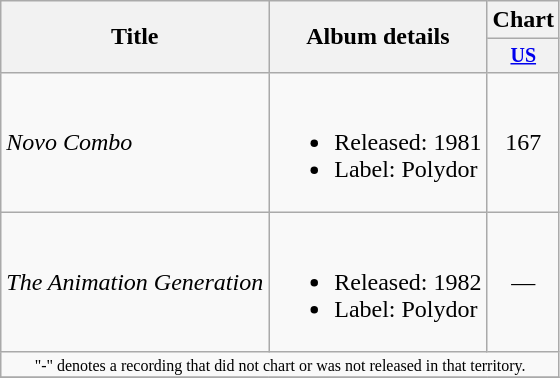<table Class = "wikitable">
<tr>
<th rowspan = "2">Title</th>
<th rowspan = "2">Album details</th>
<th colspan = "1">Chart</th>
</tr>
<tr Style = "font-size: smaller;">
<th><a href='#'>US</a></th>
</tr>
<tr>
<td rowspan="1"><em>Novo Combo</em></td>
<td><br><ul><li>Released: 1981</li><li>Label: Polydor</li></ul></td>
<td align = "center">167</td>
</tr>
<tr>
<td rowspan="1"><em>The Animation Generation</em></td>
<td><br><ul><li>Released: 1982</li><li>Label: Polydor</li></ul></td>
<td align = "center">—</td>
</tr>
<tr>
<td align = "center" colspan = "16" style = "font-size: 8pt">"-" denotes a recording that did not chart or was not released in that territory.</td>
</tr>
<tr>
</tr>
</table>
